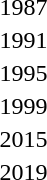<table>
<tr>
<td>1987</td>
<td></td>
<td></td>
<td></td>
</tr>
<tr>
<td>1991</td>
<td></td>
<td></td>
<td></td>
</tr>
<tr>
<td>1995</td>
<td></td>
<td></td>
<td></td>
</tr>
<tr>
<td>1999</td>
<td></td>
<td></td>
<td></td>
</tr>
<tr>
<td rowspan=2>2015<br></td>
<td rowspan=2></td>
<td rowspan=2></td>
<td></td>
</tr>
<tr>
<td></td>
</tr>
<tr>
<td rowspan=2>2019<br></td>
<td rowspan=2></td>
<td rowspan=2></td>
<td></td>
</tr>
<tr>
<td></td>
</tr>
</table>
